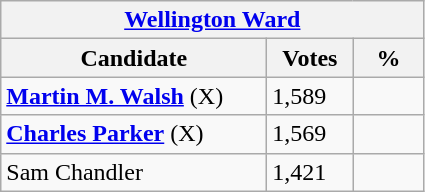<table class="wikitable">
<tr>
<th colspan="3"><a href='#'>Wellington Ward</a></th>
</tr>
<tr>
<th style="width: 170px">Candidate</th>
<th style="width: 50px">Votes</th>
<th style="width: 40px">%</th>
</tr>
<tr>
<td><strong><a href='#'>Martin M. Walsh</a></strong> (X)</td>
<td>1,589</td>
<td></td>
</tr>
<tr>
<td><strong><a href='#'>Charles Parker</a></strong> (X)</td>
<td>1,569</td>
<td></td>
</tr>
<tr>
<td>Sam Chandler</td>
<td>1,421</td>
<td></td>
</tr>
</table>
